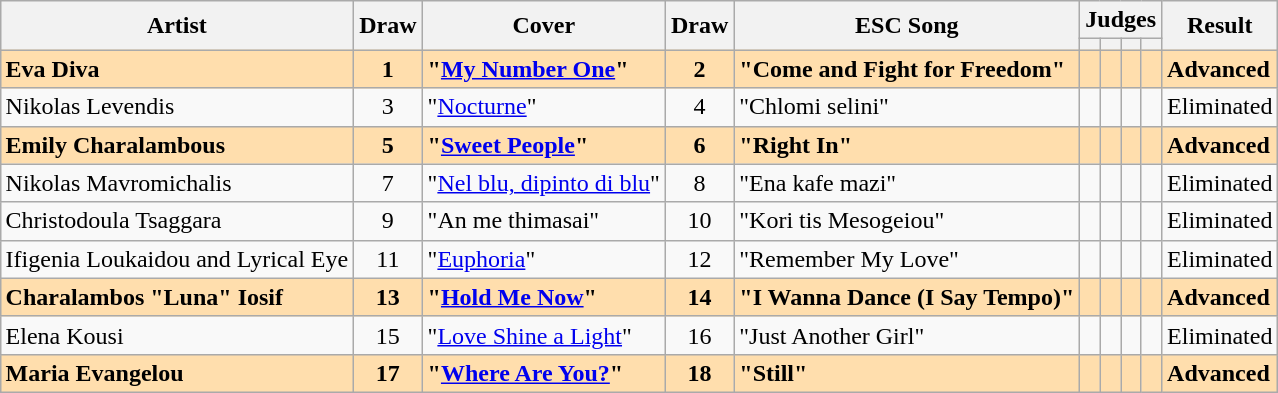<table class="sortable wikitable" style="margin: 1em auto 1em auto; text-align:center">
<tr>
<th rowspan="2" scope="col">Artist</th>
<th scope="col" rowspan="2">Draw</th>
<th scope="col" rowspan="2">Cover </th>
<th rowspan="2">Draw</th>
<th rowspan="2" scope="col">ESC Song</th>
<th scope="col" colspan="4">Judges</th>
<th scope="col" rowspan="2">Result</th>
</tr>
<tr>
<th scope="col" class="unsortable"></th>
<th scope="col" class="unsortable"></th>
<th scope="col" class="unsortable"></th>
<th scope="col" class="unsortable"></th>
</tr>
<tr style="font-weight:bold; background:#FFDEAD;">
<td align="left">Eva Diva</td>
<td>1</td>
<td align="left">"<a href='#'>My Number One</a>" </td>
<td>2</td>
<td align="left">"Come and Fight for Freedom"</td>
<td></td>
<td></td>
<td></td>
<td></td>
<td align="left">Advanced</td>
</tr>
<tr>
<td align="left">Nikolas Levendis</td>
<td>3</td>
<td align="left">"<a href='#'>Nocturne</a>" </td>
<td>4</td>
<td align="left">"Chlomi selini"</td>
<td></td>
<td></td>
<td></td>
<td></td>
<td align="left">Eliminated</td>
</tr>
<tr style="font-weight:bold; background:#FFDEAD;">
<td align="left">Emily Charalambous</td>
<td>5</td>
<td align="left">"<a href='#'>Sweet People</a>" </td>
<td>6</td>
<td align="left">"Right In"</td>
<td></td>
<td></td>
<td></td>
<td></td>
<td align="left">Advanced</td>
</tr>
<tr>
<td align="left">Nikolas Mavromichalis</td>
<td>7</td>
<td align="left">"<a href='#'>Nel blu, dipinto di blu</a>" </td>
<td>8</td>
<td align="left">"Ena kafe mazi"</td>
<td></td>
<td></td>
<td></td>
<td></td>
<td align="left">Eliminated</td>
</tr>
<tr>
<td align="left">Christodoula Tsaggara</td>
<td>9</td>
<td align="left">"An me thimasai" </td>
<td>10</td>
<td align="left">"Kori tis Mesogeiou"</td>
<td></td>
<td></td>
<td></td>
<td></td>
<td align="left">Eliminated</td>
</tr>
<tr>
<td align="left">Ifigenia Loukaidou and Lyrical Eye</td>
<td>11</td>
<td align="left">"<a href='#'>Euphoria</a>" </td>
<td>12</td>
<td align="left">"Remember My Love"</td>
<td></td>
<td></td>
<td></td>
<td></td>
<td align="left">Eliminated</td>
</tr>
<tr style="font-weight:bold; background:#FFDEAD;">
<td align="left">Charalambos "Luna" Iosif</td>
<td>13</td>
<td align="left">"<a href='#'>Hold Me Now</a>" </td>
<td>14</td>
<td align="left">"I Wanna Dance (I Say Tempo)"</td>
<td></td>
<td></td>
<td></td>
<td></td>
<td align="left">Advanced</td>
</tr>
<tr>
<td align="left">Elena Kousi</td>
<td>15</td>
<td align="left">"<a href='#'>Love Shine a Light</a>" </td>
<td>16</td>
<td align="left">"Just Another Girl"</td>
<td></td>
<td></td>
<td></td>
<td></td>
<td align="left">Eliminated</td>
</tr>
<tr style="font-weight:bold; background:#FFDEAD;">
<td align="left">Maria Evangelou</td>
<td>17</td>
<td align="left">"<a href='#'>Where Are You?</a>" </td>
<td>18</td>
<td align="left">"Still"</td>
<td></td>
<td></td>
<td></td>
<td></td>
<td align="left">Advanced</td>
</tr>
</table>
